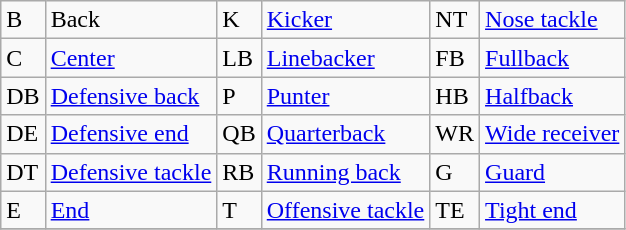<table class="wikitable">
<tr>
<td>B</td>
<td>Back</td>
<td>K</td>
<td><a href='#'>Kicker</a></td>
<td>NT</td>
<td><a href='#'>Nose tackle</a></td>
</tr>
<tr>
<td>C</td>
<td><a href='#'>Center</a></td>
<td>LB</td>
<td><a href='#'>Linebacker</a></td>
<td>FB</td>
<td><a href='#'>Fullback</a></td>
</tr>
<tr>
<td>DB</td>
<td><a href='#'>Defensive back</a></td>
<td>P</td>
<td><a href='#'>Punter</a></td>
<td>HB</td>
<td><a href='#'>Halfback</a></td>
</tr>
<tr>
<td>DE</td>
<td><a href='#'>Defensive end</a></td>
<td>QB</td>
<td><a href='#'>Quarterback</a></td>
<td>WR</td>
<td><a href='#'>Wide receiver</a></td>
</tr>
<tr>
<td>DT</td>
<td><a href='#'>Defensive tackle</a></td>
<td>RB</td>
<td><a href='#'>Running back</a></td>
<td>G</td>
<td><a href='#'>Guard</a></td>
</tr>
<tr>
<td>E</td>
<td><a href='#'>End</a></td>
<td>T</td>
<td><a href='#'>Offensive tackle</a></td>
<td>TE</td>
<td><a href='#'>Tight end</a></td>
</tr>
<tr>
</tr>
</table>
